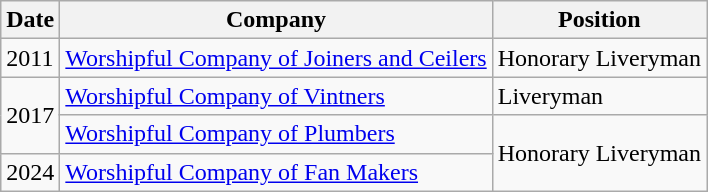<table class="wikitable" style="margin:0.5em 1em 0.5em 0; border:1px #005566 solid; border-collapse:collapse;">
<tr>
<th>Date</th>
<th>Company</th>
<th>Position</th>
</tr>
<tr>
<td>2011</td>
<td><a href='#'>Worshipful Company of Joiners and Ceilers</a></td>
<td>Honorary Liveryman</td>
</tr>
<tr>
<td rowspan="2">2017</td>
<td><a href='#'>Worshipful Company of Vintners</a></td>
<td>Liveryman</td>
</tr>
<tr>
<td><a href='#'>Worshipful Company of Plumbers</a></td>
<td rowspan="2">Honorary Liveryman</td>
</tr>
<tr>
<td>2024</td>
<td><a href='#'>Worshipful Company of Fan Makers</a></td>
</tr>
</table>
